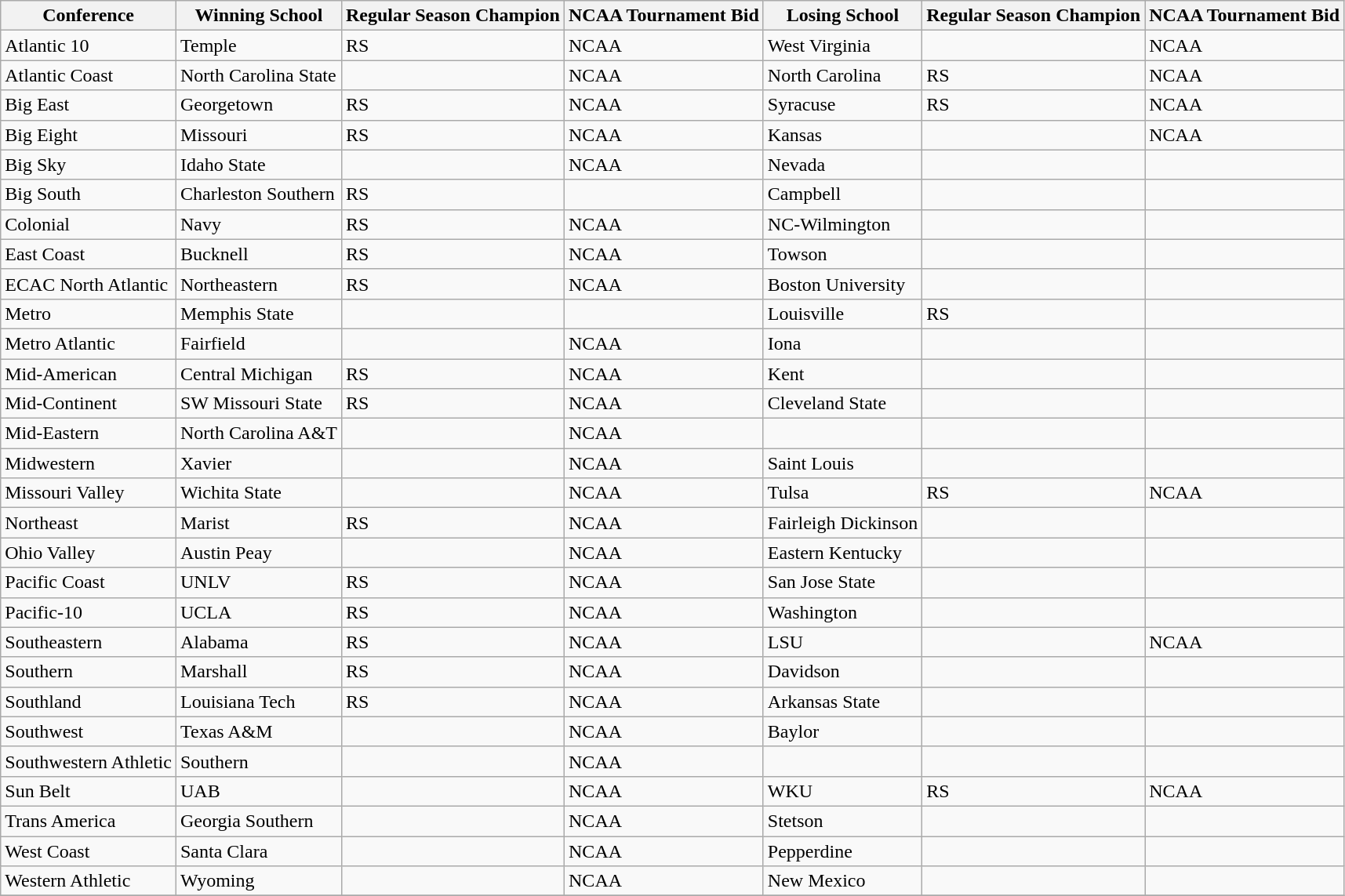<table class="wikitable">
<tr>
<th>Conference</th>
<th>Winning School</th>
<th>Regular Season Champion</th>
<th>NCAA Tournament Bid</th>
<th>Losing School</th>
<th>Regular Season Champion</th>
<th>NCAA Tournament Bid</th>
</tr>
<tr>
<td>Atlantic 10</td>
<td>Temple</td>
<td>RS</td>
<td>NCAA</td>
<td>West Virginia</td>
<td></td>
<td>NCAA</td>
</tr>
<tr>
<td>Atlantic Coast</td>
<td>North Carolina State</td>
<td></td>
<td>NCAA</td>
<td>North Carolina</td>
<td>RS</td>
<td>NCAA</td>
</tr>
<tr>
<td>Big East</td>
<td>Georgetown</td>
<td>RS</td>
<td>NCAA</td>
<td>Syracuse</td>
<td>RS</td>
<td>NCAA</td>
</tr>
<tr>
<td>Big Eight</td>
<td>Missouri</td>
<td>RS</td>
<td>NCAA</td>
<td>Kansas</td>
<td></td>
<td>NCAA</td>
</tr>
<tr>
<td>Big Sky</td>
<td>Idaho State</td>
<td></td>
<td>NCAA</td>
<td>Nevada</td>
<td></td>
<td></td>
</tr>
<tr>
<td>Big South</td>
<td>Charleston Southern</td>
<td>RS</td>
<td></td>
<td>Campbell</td>
<td></td>
<td></td>
</tr>
<tr>
<td>Colonial</td>
<td>Navy</td>
<td>RS</td>
<td>NCAA</td>
<td>NC-Wilmington</td>
<td></td>
<td></td>
</tr>
<tr>
<td>East Coast</td>
<td>Bucknell</td>
<td>RS</td>
<td>NCAA</td>
<td>Towson</td>
<td></td>
<td></td>
</tr>
<tr>
<td>ECAC North Atlantic</td>
<td>Northeastern</td>
<td>RS</td>
<td>NCAA</td>
<td>Boston University</td>
<td></td>
<td></td>
</tr>
<tr>
<td>Metro</td>
<td>Memphis State</td>
<td></td>
<td></td>
<td>Louisville</td>
<td>RS</td>
<td></td>
</tr>
<tr>
<td>Metro Atlantic</td>
<td>Fairfield</td>
<td></td>
<td>NCAA</td>
<td>Iona</td>
<td></td>
<td></td>
</tr>
<tr>
<td>Mid-American</td>
<td>Central Michigan</td>
<td>RS</td>
<td>NCAA</td>
<td>Kent</td>
<td></td>
<td></td>
</tr>
<tr>
<td>Mid-Continent</td>
<td>SW Missouri State</td>
<td>RS</td>
<td>NCAA</td>
<td>Cleveland State</td>
<td></td>
<td></td>
</tr>
<tr>
<td>Mid-Eastern</td>
<td>North Carolina A&T</td>
<td></td>
<td>NCAA</td>
<td></td>
<td></td>
<td></td>
</tr>
<tr>
<td>Midwestern</td>
<td>Xavier</td>
<td></td>
<td>NCAA</td>
<td>Saint Louis</td>
<td></td>
<td></td>
</tr>
<tr>
<td>Missouri Valley</td>
<td>Wichita State</td>
<td></td>
<td>NCAA</td>
<td>Tulsa</td>
<td>RS</td>
<td>NCAA</td>
</tr>
<tr>
<td>Northeast</td>
<td>Marist</td>
<td>RS</td>
<td>NCAA</td>
<td>Fairleigh Dickinson</td>
<td></td>
<td></td>
</tr>
<tr>
<td>Ohio Valley</td>
<td>Austin Peay</td>
<td></td>
<td>NCAA</td>
<td>Eastern Kentucky</td>
<td></td>
<td></td>
</tr>
<tr>
<td>Pacific Coast</td>
<td>UNLV</td>
<td>RS</td>
<td>NCAA</td>
<td>San Jose State</td>
<td></td>
<td></td>
</tr>
<tr>
<td>Pacific-10</td>
<td>UCLA</td>
<td>RS</td>
<td>NCAA</td>
<td>Washington</td>
<td></td>
<td></td>
</tr>
<tr>
<td>Southeastern</td>
<td>Alabama</td>
<td>RS</td>
<td>NCAA</td>
<td>LSU</td>
<td></td>
<td>NCAA</td>
</tr>
<tr>
<td>Southern</td>
<td>Marshall</td>
<td>RS</td>
<td>NCAA</td>
<td>Davidson</td>
<td></td>
<td></td>
</tr>
<tr>
<td>Southland</td>
<td>Louisiana Tech</td>
<td>RS</td>
<td>NCAA</td>
<td>Arkansas State</td>
<td></td>
<td></td>
</tr>
<tr>
<td>Southwest</td>
<td>Texas A&M</td>
<td></td>
<td>NCAA</td>
<td>Baylor</td>
<td></td>
<td></td>
</tr>
<tr>
<td>Southwestern Athletic</td>
<td>Southern</td>
<td></td>
<td>NCAA</td>
<td></td>
<td></td>
<td></td>
</tr>
<tr>
<td>Sun Belt</td>
<td>UAB</td>
<td></td>
<td>NCAA</td>
<td>WKU</td>
<td>RS</td>
<td>NCAA</td>
</tr>
<tr>
<td>Trans America</td>
<td>Georgia Southern</td>
<td></td>
<td>NCAA</td>
<td>Stetson</td>
<td></td>
<td></td>
</tr>
<tr>
<td>West Coast</td>
<td>Santa Clara</td>
<td></td>
<td>NCAA</td>
<td>Pepperdine</td>
<td></td>
<td></td>
</tr>
<tr>
<td>Western Athletic</td>
<td>Wyoming</td>
<td></td>
<td>NCAA</td>
<td>New Mexico</td>
<td></td>
<td></td>
</tr>
<tr>
</tr>
</table>
